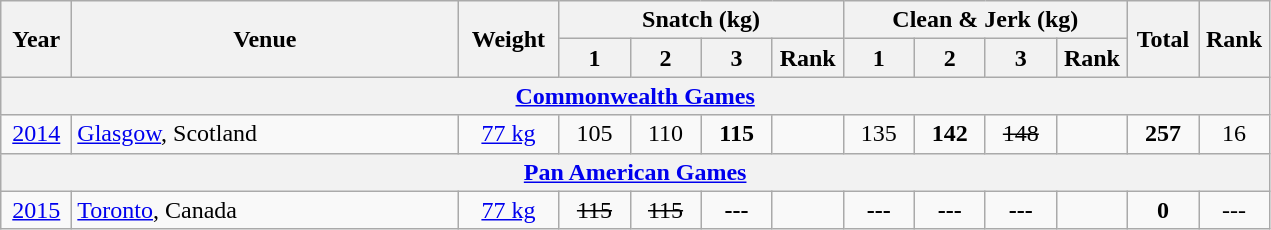<table class = "wikitable" style="text-align:center;">
<tr>
<th rowspan=2 width=40>Year</th>
<th rowspan=2 width=250>Venue</th>
<th rowspan=2 width=60>Weight</th>
<th colspan=4>Snatch (kg)</th>
<th colspan=4>Clean & Jerk (kg)</th>
<th rowspan=2 width=40>Total</th>
<th rowspan=2 width=40>Rank</th>
</tr>
<tr>
<th width=40>1</th>
<th width=40>2</th>
<th width=40>3</th>
<th width=40>Rank</th>
<th width=40>1</th>
<th width=40>2</th>
<th width=40>3</th>
<th width=40>Rank</th>
</tr>
<tr>
<th colspan=13><a href='#'>Commonwealth Games</a></th>
</tr>
<tr>
<td><a href='#'>2014</a></td>
<td align=left> <a href='#'>Glasgow</a>, Scotland</td>
<td><a href='#'>77 kg</a></td>
<td>105</td>
<td>110</td>
<td><strong>115</strong></td>
<td></td>
<td>135</td>
<td><strong>142</strong></td>
<td><s>148</s></td>
<td></td>
<td><strong>257</strong></td>
<td>16</td>
</tr>
<tr>
<th colspan=13><a href='#'>Pan American Games</a></th>
</tr>
<tr>
<td><a href='#'>2015</a></td>
<td align=left> <a href='#'>Toronto</a>, Canada</td>
<td><a href='#'>77 kg</a></td>
<td><s>115</s></td>
<td><s>115</s></td>
<td><strong>---</strong></td>
<td></td>
<td><strong>---</strong></td>
<td><strong>---</strong></td>
<td><strong>---</strong></td>
<td></td>
<td><strong>0</strong></td>
<td>---</td>
</tr>
</table>
